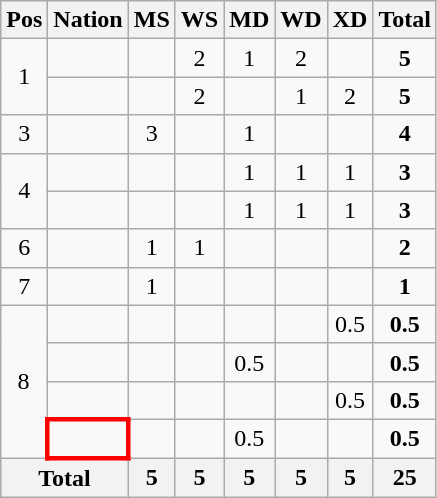<table class="wikitable" style="text-align:center">
<tr>
<th>Pos</th>
<th>Nation</th>
<th>MS</th>
<th>WS</th>
<th>MD</th>
<th>WD</th>
<th>XD</th>
<th>Total</th>
</tr>
<tr>
<td rowspan="2">1</td>
<td align="left"></td>
<td></td>
<td>2</td>
<td>1</td>
<td>2</td>
<td></td>
<td><strong>5</strong></td>
</tr>
<tr>
<td align="left"></td>
<td></td>
<td>2</td>
<td></td>
<td>1</td>
<td>2</td>
<td><strong>5</strong></td>
</tr>
<tr>
<td>3</td>
<td align="left"></td>
<td>3</td>
<td></td>
<td>1</td>
<td></td>
<td></td>
<td><strong>4</strong></td>
</tr>
<tr>
<td rowspan="2">4</td>
<td align="left"></td>
<td></td>
<td></td>
<td>1</td>
<td>1</td>
<td>1</td>
<td><strong>3</strong></td>
</tr>
<tr>
<td align="left"></td>
<td></td>
<td></td>
<td>1</td>
<td>1</td>
<td>1</td>
<td><strong>3</strong></td>
</tr>
<tr>
<td>6</td>
<td align="left"></td>
<td>1</td>
<td>1</td>
<td></td>
<td></td>
<td></td>
<td><strong>2</strong></td>
</tr>
<tr>
<td>7</td>
<td align="left"></td>
<td>1</td>
<td></td>
<td></td>
<td></td>
<td></td>
<td><strong>1</strong></td>
</tr>
<tr>
<td rowspan="4">8</td>
<td align="left"></td>
<td></td>
<td></td>
<td></td>
<td></td>
<td>0.5</td>
<td><strong>0.5</strong></td>
</tr>
<tr>
<td align="left"></td>
<td></td>
<td></td>
<td>0.5</td>
<td></td>
<td></td>
<td><strong>0.5</strong></td>
</tr>
<tr>
<td align="left"></td>
<td></td>
<td></td>
<td></td>
<td></td>
<td>0.5</td>
<td><strong>0.5</strong></td>
</tr>
<tr>
<td align="left" style="border: 3px solid red"><strong></strong></td>
<td></td>
<td></td>
<td>0.5</td>
<td></td>
<td></td>
<td><strong>0.5</strong></td>
</tr>
<tr>
<th colspan="2">Total</th>
<th>5</th>
<th>5</th>
<th>5</th>
<th>5</th>
<th>5</th>
<th>25</th>
</tr>
</table>
